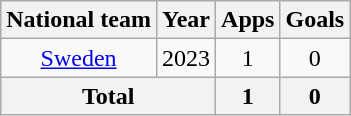<table class="wikitable" style="text-align:center">
<tr>
<th>National team</th>
<th>Year</th>
<th>Apps</th>
<th>Goals</th>
</tr>
<tr>
<td><a href='#'>Sweden</a></td>
<td>2023</td>
<td>1</td>
<td>0</td>
</tr>
<tr>
<th colspan="2">Total</th>
<th>1</th>
<th>0</th>
</tr>
</table>
